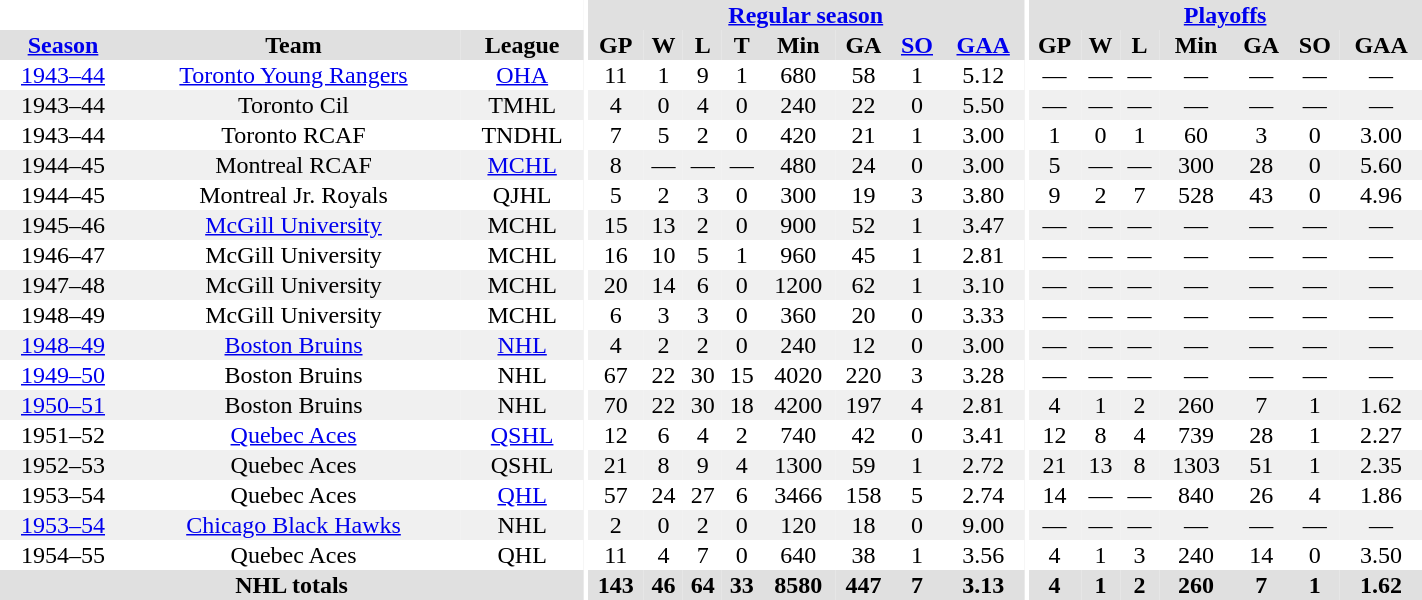<table border="0" cellpadding="1" cellspacing="0" style="width:75%; text-align:center;">
<tr bgcolor="#e0e0e0">
<th colspan="3" bgcolor="#ffffff"></th>
<th rowspan="99" bgcolor="#ffffff"></th>
<th colspan="8" bgcolor="#e0e0e0"><a href='#'>Regular season</a></th>
<th rowspan="99" bgcolor="#ffffff"></th>
<th colspan="7" bgcolor="#e0e0e0"><a href='#'>Playoffs</a></th>
</tr>
<tr bgcolor="#e0e0e0">
<th><a href='#'>Season</a></th>
<th>Team</th>
<th>League</th>
<th>GP</th>
<th>W</th>
<th>L</th>
<th>T</th>
<th>Min</th>
<th>GA</th>
<th><a href='#'>SO</a></th>
<th><a href='#'>GAA</a></th>
<th>GP</th>
<th>W</th>
<th>L</th>
<th>Min</th>
<th>GA</th>
<th>SO</th>
<th>GAA</th>
</tr>
<tr>
<td><a href='#'>1943–44</a></td>
<td><a href='#'>Toronto Young Rangers</a></td>
<td><a href='#'>OHA</a></td>
<td>11</td>
<td>1</td>
<td>9</td>
<td>1</td>
<td>680</td>
<td>58</td>
<td>1</td>
<td>5.12</td>
<td>—</td>
<td>—</td>
<td>—</td>
<td>—</td>
<td>—</td>
<td>—</td>
<td>—</td>
</tr>
<tr bgcolor="#f0f0f0">
<td>1943–44</td>
<td>Toronto Cil</td>
<td>TMHL</td>
<td>4</td>
<td>0</td>
<td>4</td>
<td>0</td>
<td>240</td>
<td>22</td>
<td>0</td>
<td>5.50</td>
<td>—</td>
<td>—</td>
<td>—</td>
<td>—</td>
<td>—</td>
<td>—</td>
<td>—</td>
</tr>
<tr>
<td>1943–44</td>
<td>Toronto RCAF</td>
<td>TNDHL</td>
<td>7</td>
<td>5</td>
<td>2</td>
<td>0</td>
<td>420</td>
<td>21</td>
<td>1</td>
<td>3.00</td>
<td>1</td>
<td>0</td>
<td>1</td>
<td>60</td>
<td>3</td>
<td>0</td>
<td>3.00</td>
</tr>
<tr bgcolor="#f0f0f0">
<td>1944–45</td>
<td>Montreal RCAF</td>
<td><a href='#'>MCHL</a></td>
<td>8</td>
<td>—</td>
<td>—</td>
<td>—</td>
<td>480</td>
<td>24</td>
<td>0</td>
<td>3.00</td>
<td>5</td>
<td>—</td>
<td>—</td>
<td>300</td>
<td>28</td>
<td>0</td>
<td>5.60</td>
</tr>
<tr>
<td>1944–45</td>
<td>Montreal Jr. Royals</td>
<td>QJHL</td>
<td>5</td>
<td>2</td>
<td>3</td>
<td>0</td>
<td>300</td>
<td>19</td>
<td>3</td>
<td>3.80</td>
<td>9</td>
<td>2</td>
<td>7</td>
<td>528</td>
<td>43</td>
<td>0</td>
<td>4.96</td>
</tr>
<tr bgcolor="#f0f0f0">
<td>1945–46</td>
<td><a href='#'>McGill University</a></td>
<td>MCHL</td>
<td>15</td>
<td>13</td>
<td>2</td>
<td>0</td>
<td>900</td>
<td>52</td>
<td>1</td>
<td>3.47</td>
<td>—</td>
<td>—</td>
<td>—</td>
<td>—</td>
<td>—</td>
<td>—</td>
<td>—</td>
</tr>
<tr>
<td>1946–47</td>
<td>McGill University</td>
<td>MCHL</td>
<td>16</td>
<td>10</td>
<td>5</td>
<td>1</td>
<td>960</td>
<td>45</td>
<td>1</td>
<td>2.81</td>
<td>—</td>
<td>—</td>
<td>—</td>
<td>—</td>
<td>—</td>
<td>—</td>
<td>—</td>
</tr>
<tr bgcolor="#f0f0f0">
<td>1947–48</td>
<td>McGill University</td>
<td>MCHL</td>
<td>20</td>
<td>14</td>
<td>6</td>
<td>0</td>
<td>1200</td>
<td>62</td>
<td>1</td>
<td>3.10</td>
<td>—</td>
<td>—</td>
<td>—</td>
<td>—</td>
<td>—</td>
<td>—</td>
<td>—</td>
</tr>
<tr>
<td>1948–49</td>
<td>McGill University</td>
<td>MCHL</td>
<td>6</td>
<td>3</td>
<td>3</td>
<td>0</td>
<td>360</td>
<td>20</td>
<td>0</td>
<td>3.33</td>
<td>—</td>
<td>—</td>
<td>—</td>
<td>—</td>
<td>—</td>
<td>—</td>
<td>—</td>
</tr>
<tr bgcolor="#f0f0f0">
<td><a href='#'>1948–49</a></td>
<td><a href='#'>Boston Bruins</a></td>
<td><a href='#'>NHL</a></td>
<td>4</td>
<td>2</td>
<td>2</td>
<td>0</td>
<td>240</td>
<td>12</td>
<td>0</td>
<td>3.00</td>
<td>—</td>
<td>—</td>
<td>—</td>
<td>—</td>
<td>—</td>
<td>—</td>
<td>—</td>
</tr>
<tr>
<td><a href='#'>1949–50</a></td>
<td>Boston Bruins</td>
<td>NHL</td>
<td>67</td>
<td>22</td>
<td>30</td>
<td>15</td>
<td>4020</td>
<td>220</td>
<td>3</td>
<td>3.28</td>
<td>—</td>
<td>—</td>
<td>—</td>
<td>—</td>
<td>—</td>
<td>—</td>
<td>—</td>
</tr>
<tr bgcolor="#f0f0f0">
<td><a href='#'>1950–51</a></td>
<td>Boston Bruins</td>
<td>NHL</td>
<td>70</td>
<td>22</td>
<td>30</td>
<td>18</td>
<td>4200</td>
<td>197</td>
<td>4</td>
<td>2.81</td>
<td>4</td>
<td>1</td>
<td>2</td>
<td>260</td>
<td>7</td>
<td>1</td>
<td>1.62</td>
</tr>
<tr>
<td>1951–52</td>
<td><a href='#'>Quebec Aces</a></td>
<td><a href='#'>QSHL</a></td>
<td>12</td>
<td>6</td>
<td>4</td>
<td>2</td>
<td>740</td>
<td>42</td>
<td>0</td>
<td>3.41</td>
<td>12</td>
<td>8</td>
<td>4</td>
<td>739</td>
<td>28</td>
<td>1</td>
<td>2.27</td>
</tr>
<tr bgcolor="#f0f0f0">
<td>1952–53</td>
<td>Quebec Aces</td>
<td>QSHL</td>
<td>21</td>
<td>8</td>
<td>9</td>
<td>4</td>
<td>1300</td>
<td>59</td>
<td>1</td>
<td>2.72</td>
<td>21</td>
<td>13</td>
<td>8</td>
<td>1303</td>
<td>51</td>
<td>1</td>
<td>2.35</td>
</tr>
<tr>
<td>1953–54</td>
<td>Quebec Aces</td>
<td><a href='#'>QHL</a></td>
<td>57</td>
<td>24</td>
<td>27</td>
<td>6</td>
<td>3466</td>
<td>158</td>
<td>5</td>
<td>2.74</td>
<td>14</td>
<td>—</td>
<td>—</td>
<td>840</td>
<td>26</td>
<td>4</td>
<td>1.86</td>
</tr>
<tr bgcolor="#f0f0f0">
<td><a href='#'>1953–54</a></td>
<td><a href='#'>Chicago Black Hawks</a></td>
<td>NHL</td>
<td>2</td>
<td>0</td>
<td>2</td>
<td>0</td>
<td>120</td>
<td>18</td>
<td>0</td>
<td>9.00</td>
<td>—</td>
<td>—</td>
<td>—</td>
<td>—</td>
<td>—</td>
<td>—</td>
<td>—</td>
</tr>
<tr>
<td>1954–55</td>
<td>Quebec Aces</td>
<td>QHL</td>
<td>11</td>
<td>4</td>
<td>7</td>
<td>0</td>
<td>640</td>
<td>38</td>
<td>1</td>
<td>3.56</td>
<td>4</td>
<td>1</td>
<td>3</td>
<td>240</td>
<td>14</td>
<td>0</td>
<td>3.50</td>
</tr>
<tr bgcolor="#e0e0e0">
<th colspan="3">NHL totals</th>
<th>143</th>
<th>46</th>
<th>64</th>
<th>33</th>
<th>8580</th>
<th>447</th>
<th>7</th>
<th>3.13</th>
<th>4</th>
<th>1</th>
<th>2</th>
<th>260</th>
<th>7</th>
<th>1</th>
<th>1.62</th>
</tr>
</table>
